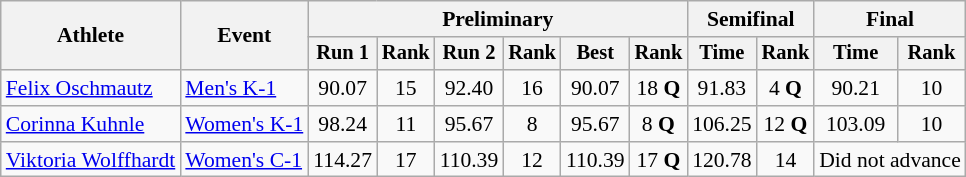<table class="wikitable" style="font-size:90%">
<tr>
<th rowspan=2>Athlete</th>
<th rowspan=2>Event</th>
<th colspan=6>Preliminary</th>
<th colspan=2>Semifinal</th>
<th colspan=2>Final</th>
</tr>
<tr style="font-size:95%">
<th>Run 1</th>
<th>Rank</th>
<th>Run 2</th>
<th>Rank</th>
<th>Best</th>
<th>Rank</th>
<th>Time</th>
<th>Rank</th>
<th>Time</th>
<th>Rank</th>
</tr>
<tr align=center>
<td align=left><a href='#'>Felix Oschmautz</a></td>
<td align=left><a href='#'>Men's K-1</a></td>
<td>90.07</td>
<td>15</td>
<td>92.40</td>
<td>16</td>
<td>90.07</td>
<td>18 <strong>Q</strong></td>
<td>91.83</td>
<td>4 <strong>Q</strong></td>
<td>90.21</td>
<td>10</td>
</tr>
<tr align=center>
<td align=left><a href='#'>Corinna Kuhnle</a></td>
<td align=left><a href='#'>Women's K-1</a></td>
<td>98.24</td>
<td>11</td>
<td>95.67</td>
<td>8</td>
<td>95.67</td>
<td>8 <strong>Q</strong></td>
<td>106.25</td>
<td>12 <strong>Q</strong></td>
<td>103.09</td>
<td>10</td>
</tr>
<tr align=center>
<td align=left><a href='#'>Viktoria Wolffhardt</a></td>
<td align=left><a href='#'>Women's C-1</a></td>
<td>114.27</td>
<td>17</td>
<td>110.39</td>
<td>12</td>
<td>110.39</td>
<td>17 <strong>Q</strong></td>
<td>120.78</td>
<td>14</td>
<td colspan=2>Did not advance</td>
</tr>
</table>
